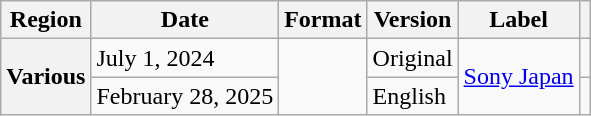<table class="wikitable plainrowheaders">
<tr>
<th scope="col">Region</th>
<th scope="col">Date</th>
<th scope="col">Format</th>
<th scope="col">Version</th>
<th scope="col">Label</th>
<th scope="col"></th>
</tr>
<tr>
<th scope="row" rowspan="2">Various</th>
<td>July 1, 2024</td>
<td rowspan="2"></td>
<td>Original</td>
<td rowspan="2"><a href='#'>Sony Japan</a></td>
<td style="text-align:center"></td>
</tr>
<tr>
<td>February 28, 2025</td>
<td>English</td>
<td style="text-align:center"></td>
</tr>
</table>
